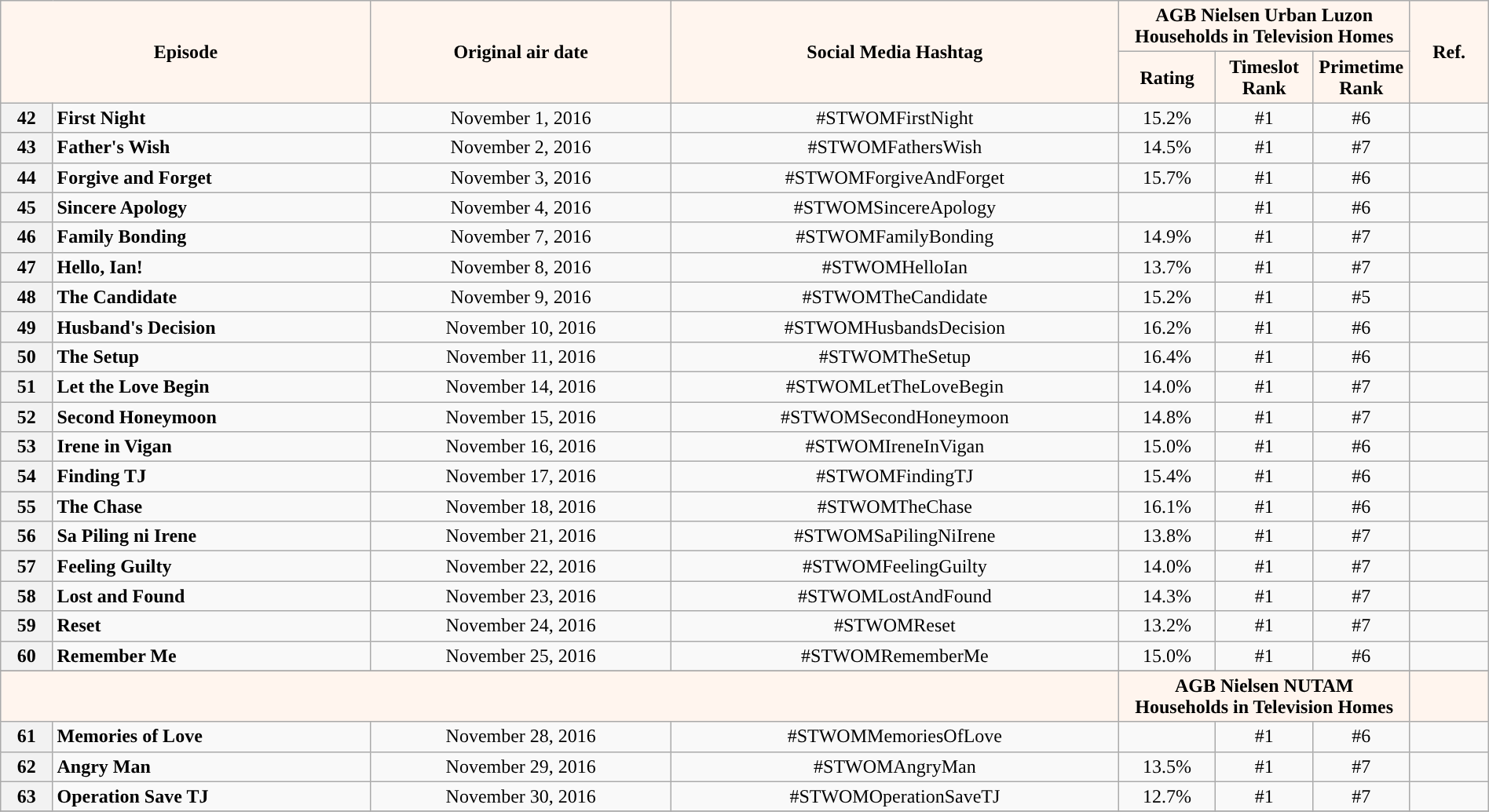<table class="wikitable" style="text-align:center; font-size:100%; line-height:18px;"  width="100%">
<tr>
<th colspan="2" rowspan="2" style="background-color:#FFF5EE; color:#000000;">Episode</th>
<th style="background:#FFF5EE; color:black" rowspan="2">Original air date</th>
<th style="background:#FFF5EE; color:black" rowspan="2">Social Media Hashtag</th>
<th style="background-color:#FFF5EE; color:#000000;" colspan="3">AGB Nielsen Urban Luzon Households in Television Homes</th>
<th rowspan="2" style="background:#FFF5EE; color:black">Ref.</th>
</tr>
<tr style="text-align: center style=">
<th style="background-color:#FFF5EE; width:75px; color:#000000;">Rating</th>
<th style="background-color:#FFF5EE; width:75px; color:#000000;">Timeslot Rank</th>
<th style="background-color:#FFF5EE; width:75px; color:#000000;">Primetime Rank</th>
</tr>
<tr>
<th>42</th>
<td style="text-align: left;"><strong>First Night</strong></td>
<td>November 1, 2016</td>
<td>#STWOMFirstNight</td>
<td>15.2%</td>
<td>#1</td>
<td>#6</td>
<td></td>
</tr>
<tr>
<th>43</th>
<td style="text-align: left;"><strong>Father's Wish</strong></td>
<td>November 2, 2016</td>
<td>#STWOMFathersWish</td>
<td>14.5%</td>
<td>#1</td>
<td>#7</td>
<td></td>
</tr>
<tr>
<th>44</th>
<td style="text-align: left;"><strong>Forgive and Forget</strong></td>
<td>November 3, 2016</td>
<td>#STWOMForgiveAndForget</td>
<td>15.7%</td>
<td>#1</td>
<td>#6</td>
<td></td>
</tr>
<tr>
<th>45</th>
<td style="text-align: left;"><strong>Sincere Apology</strong></td>
<td>November 4, 2016</td>
<td>#STWOMSincereApology</td>
<td></td>
<td>#1</td>
<td>#6</td>
<td></td>
</tr>
<tr>
<th>46</th>
<td style="text-align: left;"><strong>Family Bonding</strong></td>
<td>November 7, 2016</td>
<td>#STWOMFamilyBonding</td>
<td>14.9%</td>
<td>#1</td>
<td>#7</td>
<td></td>
</tr>
<tr>
<th>47</th>
<td style="text-align: left;"><strong>Hello, Ian!</strong></td>
<td>November 8, 2016</td>
<td>#STWOMHelloIan</td>
<td>13.7%</td>
<td>#1</td>
<td>#7</td>
<td></td>
</tr>
<tr>
<th>48</th>
<td style="text-align: left;"><strong>The Candidate</strong></td>
<td>November 9, 2016</td>
<td>#STWOMTheCandidate</td>
<td>15.2%</td>
<td>#1</td>
<td>#5</td>
<td></td>
</tr>
<tr>
<th>49</th>
<td style="text-align: left;"><strong>Husband's Decision</strong></td>
<td>November 10, 2016</td>
<td>#STWOMHusbandsDecision</td>
<td>16.2%</td>
<td>#1</td>
<td>#6</td>
<td></td>
</tr>
<tr>
<th>50</th>
<td style="text-align: left;"><strong>The Setup</strong></td>
<td>November 11, 2016</td>
<td>#STWOMTheSetup</td>
<td>16.4%</td>
<td>#1</td>
<td>#6</td>
<td></td>
</tr>
<tr>
<th>51</th>
<td style="text-align: left;"><strong>Let the Love Begin</strong></td>
<td>November 14, 2016</td>
<td>#STWOMLetTheLoveBegin</td>
<td>14.0%</td>
<td>#1</td>
<td>#7</td>
<td></td>
</tr>
<tr>
<th>52</th>
<td style="text-align: left;"><strong>Second Honeymoon</strong></td>
<td>November 15, 2016</td>
<td>#STWOMSecondHoneymoon</td>
<td>14.8%</td>
<td>#1</td>
<td>#7</td>
<td></td>
</tr>
<tr>
<th>53</th>
<td style="text-align: left;"><strong>Irene in Vigan</strong></td>
<td>November 16, 2016</td>
<td>#STWOMIreneInVigan</td>
<td>15.0%</td>
<td>#1</td>
<td>#6</td>
<td></td>
</tr>
<tr>
<th>54</th>
<td style="text-align: left;"><strong>Finding TJ</strong></td>
<td>November 17, 2016</td>
<td>#STWOMFindingTJ</td>
<td>15.4%</td>
<td>#1</td>
<td>#6</td>
<td></td>
</tr>
<tr>
<th>55</th>
<td style="text-align: left;"><strong>The Chase</strong></td>
<td>November 18, 2016</td>
<td>#STWOMTheChase</td>
<td>16.1%</td>
<td>#1</td>
<td>#6</td>
<td></td>
</tr>
<tr>
<th>56</th>
<td style="text-align: left;"><strong>Sa Piling ni Irene</strong></td>
<td>November 21, 2016</td>
<td>#STWOMSaPilingNiIrene</td>
<td>13.8%</td>
<td>#1</td>
<td>#7</td>
<td></td>
</tr>
<tr>
<th>57</th>
<td style="text-align: left;"><strong>Feeling Guilty</strong></td>
<td>November 22, 2016</td>
<td>#STWOMFeelingGuilty</td>
<td>14.0%</td>
<td>#1</td>
<td>#7</td>
<td></td>
</tr>
<tr>
<th>58</th>
<td style="text-align: left;"><strong>Lost and Found</strong></td>
<td>November 23, 2016</td>
<td>#STWOMLostAndFound</td>
<td>14.3%</td>
<td>#1</td>
<td>#7</td>
<td></td>
</tr>
<tr>
<th>59</th>
<td style="text-align: left;"><strong>Reset</strong></td>
<td>November 24, 2016</td>
<td>#STWOMReset</td>
<td>13.2%</td>
<td>#1</td>
<td>#7</td>
<td></td>
</tr>
<tr>
<th>60</th>
<td style="text-align: left;"><strong>Remember Me</strong></td>
<td>November 25, 2016</td>
<td>#STWOMRememberMe</td>
<td>15.0%</td>
<td>#1</td>
<td>#6</td>
<td></td>
</tr>
<tr>
</tr>
<tr>
<td colspan="4" rowspan="2" style="background:#FFF5EE; color:#000000"></td>
</tr>
<tr>
<th colspan="3" style="background:#FFF5EE; color:#000000">AGB Nielsen NUTAM<br>Households in Television Homes</th>
<td rowspan="1" style="background:#FFF5EE; color:#000000"></td>
</tr>
<tr>
<th>61</th>
<td style="text-align: left;"><strong>Memories of Love</strong></td>
<td>November 28, 2016</td>
<td>#STWOMMemoriesOfLove</td>
<td></td>
<td>#1</td>
<td>#6</td>
<td></td>
</tr>
<tr>
<th>62</th>
<td style="text-align: left;"><strong>Angry Man</strong></td>
<td>November 29, 2016</td>
<td>#STWOMAngryMan</td>
<td>13.5%</td>
<td>#1</td>
<td>#7</td>
<td></td>
</tr>
<tr>
<th>63</th>
<td style="text-align: left;"><strong>Operation Save TJ</strong></td>
<td>November 30, 2016</td>
<td>#STWOMOperationSaveTJ</td>
<td>12.7%</td>
<td>#1</td>
<td>#7</td>
<td></td>
</tr>
<tr>
</tr>
</table>
